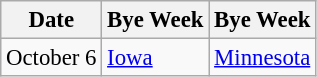<table class="wikitable" style="font-size:95%;">
<tr>
<th>Date</th>
<th>Bye Week</th>
<th>Bye Week</th>
</tr>
<tr>
<td>October 6</td>
<td><a href='#'>Iowa</a></td>
<td><a href='#'>Minnesota</a></td>
</tr>
</table>
